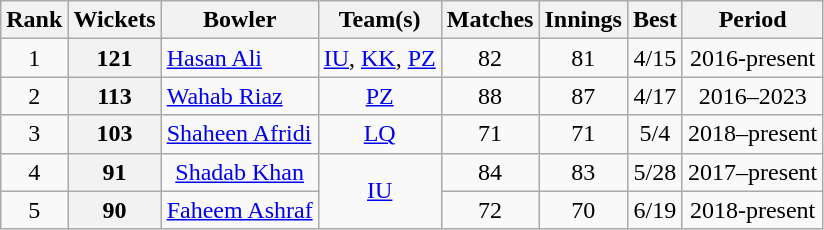<table class="wikitable" style="text-align:center;">
<tr>
<th>Rank</th>
<th>Wickets</th>
<th>Bowler</th>
<th>Team(s)</th>
<th>Matches</th>
<th>Innings</th>
<th>Best</th>
<th>Period</th>
</tr>
<tr>
<td>1</td>
<th>121</th>
<td style="text-align:left"><a href='#'>Hasan Ali</a></td>
<td><a href='#'>IU</a>, <a href='#'>KK</a>, <a href='#'>PZ</a></td>
<td>82</td>
<td>81</td>
<td>4/15</td>
<td>2016-present</td>
</tr>
<tr>
<td>2</td>
<th>113</th>
<td style="text-align:left"><a href='#'>Wahab Riaz</a></td>
<td><a href='#'>PZ</a></td>
<td>88</td>
<td>87</td>
<td>4/17</td>
<td>2016–2023</td>
</tr>
<tr>
<td>3</td>
<th>103</th>
<td style="text-align:left"><a href='#'>Shaheen Afridi</a></td>
<td><a href='#'>LQ</a></td>
<td>71</td>
<td>71</td>
<td>5/4</td>
<td>2018–present</td>
</tr>
<tr>
<td>4</td>
<th>91</th>
<td stle="text-align:left"><a href='#'>Shadab Khan</a></td>
<td rowspan=2><a href='#'>IU</a></td>
<td>84</td>
<td>83</td>
<td>5/28</td>
<td>2017–present</td>
</tr>
<tr>
<td>5</td>
<th>90</th>
<td style="text-align:left"><a href='#'>Faheem Ashraf</a></td>
<td>72</td>
<td>70</td>
<td>6/19</td>
<td>2018-present</td>
</tr>
</table>
